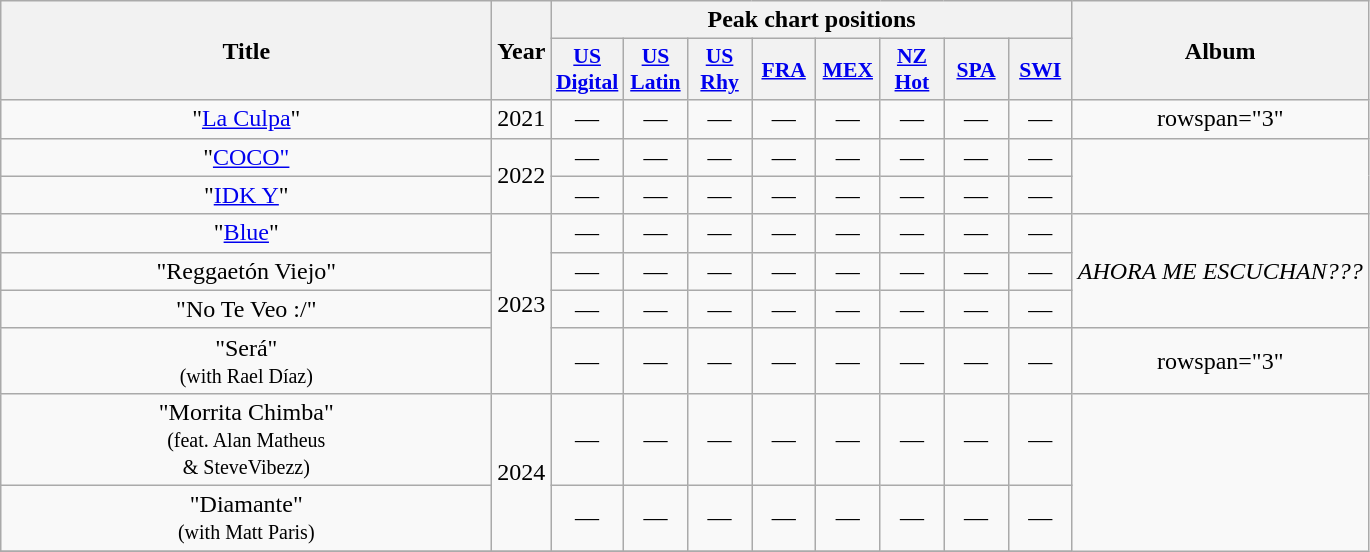<table class="wikitable plainrowheaders" style="text-align:center;">
<tr>
<th scope="col" rowspan="2" style="width:20em;">Title</th>
<th scope="col" rowspan="2">Year</th>
<th scope="col" colspan="8">Peak chart positions</th>
<th scope="col" rowspan="2">Album</th>
</tr>
<tr>
<th scope="col" style="width:2.5em;font-size:90%;"><a href='#'>US<br>Digital</a><br></th>
<th scope="col" style="width:2.5em;font-size:90%;"><a href='#'>US<br>Latin</a><br></th>
<th scope="col" style="width:2.5em;font-size:90%;"><a href='#'>US<br>Rhy</a><br></th>
<th scope="col" style="width:2.5em;font-size:90%;"><a href='#'>FRA</a><br></th>
<th scope="col" style="width:2.5em;font-size:90%;"><a href='#'>MEX</a><br></th>
<th scope="col" style="width:2.5em;font-size:90%;"><a href='#'>NZ<br>Hot</a><br></th>
<th scope="col" style="width:2.5em;font-size:90%;"><a href='#'>SPA</a><br></th>
<th scope="col" style="width:2.5em;font-size:90%;"><a href='#'>SWI</a><br></th>
</tr>
<tr>
<td>"<a href='#'>La Culpa</a>"</td>
<td>2021</td>
<td>—</td>
<td>—</td>
<td>—</td>
<td>—</td>
<td>—</td>
<td>—</td>
<td>—</td>
<td>—</td>
<td>rowspan="3" </td>
</tr>
<tr>
<td>"<a href='#'>COCO"</a></td>
<td rowspan="2">2022</td>
<td>—</td>
<td>—</td>
<td>—</td>
<td>—</td>
<td>—</td>
<td>—</td>
<td>—</td>
<td>—</td>
</tr>
<tr>
<td>"<a href='#'>IDK Y</a>"</td>
<td>—</td>
<td>—</td>
<td>—</td>
<td>—</td>
<td>—</td>
<td>—</td>
<td>—</td>
<td>—</td>
</tr>
<tr>
<td>"<a href='#'>Blue</a>"</td>
<td rowspan="4">2023</td>
<td>—</td>
<td>—</td>
<td>—</td>
<td>—</td>
<td>—</td>
<td>—</td>
<td>—</td>
<td>—</td>
<td rowspan="3"><em>AHORA ME ESCUCHAN???<strong></td>
</tr>
<tr>
<td>"Reggaetón Viejo"</td>
<td>—</td>
<td>—</td>
<td>—</td>
<td>—</td>
<td>—</td>
<td>—</td>
<td>—</td>
<td>—</td>
</tr>
<tr>
<td>"No Te Veo :/"</td>
<td>—</td>
<td>—</td>
<td>—</td>
<td>—</td>
<td>—</td>
<td>—</td>
<td>—</td>
<td>—</td>
</tr>
<tr>
<td>"Será"<br><small>(with Rael Díaz)</small></td>
<td>—</td>
<td>—</td>
<td>—</td>
<td>—</td>
<td>—</td>
<td>—</td>
<td>—</td>
<td>—</td>
<td>rowspan="3" </td>
</tr>
<tr>
<td>"Morrita Chimba"<br><small>(feat. Alan Matheus<br>& SteveVibezz)</small></td>
<td rowspan="2">2024</td>
<td>—</td>
<td>—</td>
<td>—</td>
<td>—</td>
<td>—</td>
<td>—</td>
<td>—</td>
<td>—</td>
</tr>
<tr>
<td>"Diamante"<br><small>(with Matt Paris)</small></td>
<td>—</td>
<td>—</td>
<td>—</td>
<td>—</td>
<td>—</td>
<td>—</td>
<td>—</td>
<td>—</td>
</tr>
<tr>
</tr>
</table>
